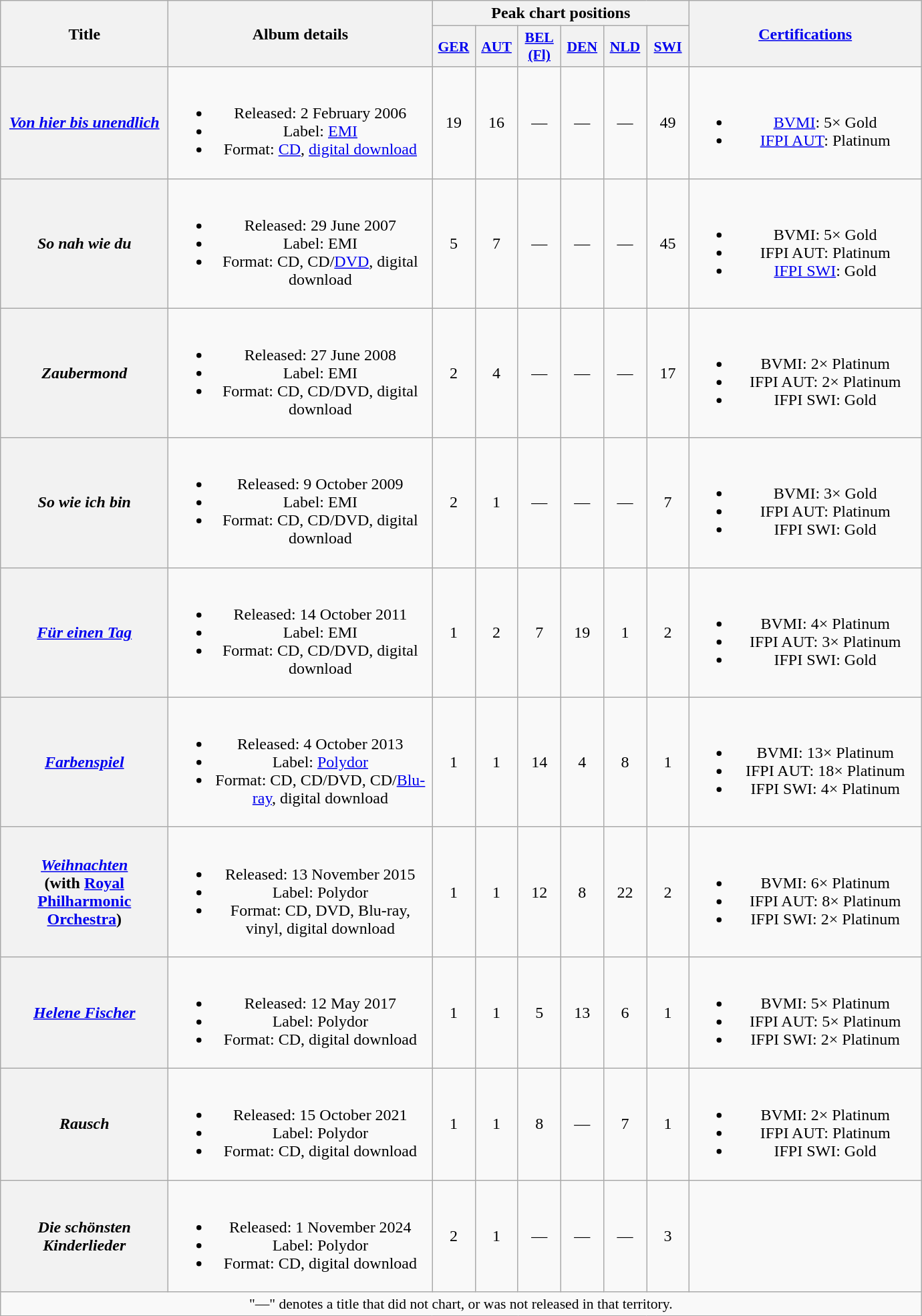<table class="wikitable plainrowheaders" style="text-align:center;">
<tr>
<th scope="col" rowspan="2" style="width:10em;">Title</th>
<th scope="col" rowspan="2" style="width:16em;">Album details</th>
<th scope="col" colspan="6">Peak chart positions</th>
<th scope="col" rowspan="2" style="width:14em;"><a href='#'>Certifications</a></th>
</tr>
<tr>
<th scope="col" style="width:2.5em;font-size:90%;"><a href='#'>GER</a><br></th>
<th scope="col" style="width:2.5em;font-size:90%;"><a href='#'>AUT</a><br></th>
<th scope="col" style="width:2.5em;font-size:90%;"><a href='#'>BEL<br>(Fl)</a><br></th>
<th scope="col" style="width:2.5em;font-size:90%;"><a href='#'>DEN</a><br></th>
<th scope="col" style="width:2.5em;font-size:90%;"><a href='#'>NLD</a><br></th>
<th scope="col" style="width:2.5em;font-size:90%;"><a href='#'>SWI</a><br></th>
</tr>
<tr>
<th scope="row"><em><a href='#'>Von hier bis unendlich</a></em></th>
<td><br><ul><li>Released: 2 February 2006</li><li>Label: <a href='#'>EMI</a></li><li>Format: <a href='#'>CD</a>, <a href='#'>digital download</a></li></ul></td>
<td>19</td>
<td>16</td>
<td>—</td>
<td>—</td>
<td>—</td>
<td>49</td>
<td><br><ul><li><a href='#'>BVMI</a>: 5× Gold</li><li><a href='#'>IFPI AUT</a>: Platinum</li></ul></td>
</tr>
<tr>
<th scope="row"><em>So nah wie du</em></th>
<td><br><ul><li>Released: 29 June 2007</li><li>Label: EMI</li><li>Format: CD, CD/<a href='#'>DVD</a>, digital download</li></ul></td>
<td>5</td>
<td>7</td>
<td>—</td>
<td>—</td>
<td>—</td>
<td>45</td>
<td><br><ul><li>BVMI: 5× Gold</li><li>IFPI AUT: Platinum</li><li><a href='#'>IFPI SWI</a>: Gold</li></ul></td>
</tr>
<tr>
<th scope="row"><em>Zaubermond</em></th>
<td><br><ul><li>Released: 27 June 2008</li><li>Label: EMI</li><li>Format: CD, CD/DVD, digital download</li></ul></td>
<td>2</td>
<td>4</td>
<td>—</td>
<td>—</td>
<td>—</td>
<td>17</td>
<td><br><ul><li>BVMI: 2× Platinum</li><li>IFPI AUT: 2× Platinum</li><li>IFPI SWI: Gold</li></ul></td>
</tr>
<tr>
<th scope="row"><em>So wie ich bin</em></th>
<td><br><ul><li>Released: 9 October 2009</li><li>Label: EMI</li><li>Format: CD, CD/DVD, digital download</li></ul></td>
<td>2</td>
<td>1</td>
<td>—</td>
<td>—</td>
<td>—</td>
<td>7</td>
<td><br><ul><li>BVMI: 3× Gold</li><li>IFPI AUT: Platinum</li><li>IFPI SWI: Gold</li></ul></td>
</tr>
<tr>
<th scope="row"><em><a href='#'>Für einen Tag</a></em></th>
<td><br><ul><li>Released: 14 October 2011</li><li>Label: EMI</li><li>Format: CD, CD/DVD, digital download</li></ul></td>
<td>1</td>
<td>2</td>
<td>7</td>
<td>19</td>
<td>1</td>
<td>2</td>
<td><br><ul><li>BVMI: 4× Platinum</li><li>IFPI AUT: 3× Platinum</li><li>IFPI SWI: Gold</li></ul></td>
</tr>
<tr>
<th scope="row"><em><a href='#'>Farbenspiel</a></em></th>
<td><br><ul><li>Released: 4 October 2013</li><li>Label: <a href='#'>Polydor</a></li><li>Format: CD, CD/DVD, CD/<a href='#'>Blu-ray</a>, digital download</li></ul></td>
<td>1</td>
<td>1</td>
<td>14</td>
<td>4</td>
<td>8</td>
<td>1</td>
<td><br><ul><li>BVMI: 13× Platinum</li><li>IFPI AUT: 18× Platinum</li><li>IFPI SWI: 4× Platinum</li></ul></td>
</tr>
<tr>
<th scope="row"><em><a href='#'>Weihnachten</a></em><br><span>(with <a href='#'>Royal Philharmonic Orchestra</a>)</span></th>
<td><br><ul><li>Released: 13 November 2015</li><li>Label: Polydor</li><li>Format: CD, DVD, Blu-ray, vinyl, digital download</li></ul></td>
<td>1</td>
<td>1</td>
<td>12</td>
<td>8</td>
<td>22</td>
<td>2</td>
<td><br><ul><li>BVMI: 6× Platinum</li><li>IFPI AUT: 8× Platinum</li><li>IFPI SWI: 2× Platinum</li></ul></td>
</tr>
<tr>
<th scope="row"><em><a href='#'>Helene Fischer</a></em></th>
<td><br><ul><li>Released: 12 May 2017</li><li>Label: Polydor</li><li>Format: CD, digital download</li></ul></td>
<td>1</td>
<td>1</td>
<td>5</td>
<td>13<br></td>
<td>6</td>
<td>1</td>
<td><br><ul><li>BVMI: 5× Platinum</li><li>IFPI AUT: 5× Platinum</li><li>IFPI SWI: 2× Platinum</li></ul></td>
</tr>
<tr>
<th scope="row"><em>Rausch</em></th>
<td><br><ul><li>Released: 15 October 2021</li><li>Label: Polydor</li><li>Format: CD, digital download</li></ul></td>
<td>1</td>
<td>1</td>
<td>8</td>
<td>—</td>
<td>7</td>
<td>1</td>
<td><br><ul><li>BVMI: 2× Platinum</li><li>IFPI AUT: Platinum</li><li>IFPI SWI: Gold</li></ul></td>
</tr>
<tr>
<th scope="row"><em>Die schönsten Kinderlieder</em></th>
<td><br><ul><li>Released: 1 November 2024</li><li>Label: Polydor</li><li>Format: CD, digital download</li></ul></td>
<td>2</td>
<td>1</td>
<td>—</td>
<td>—</td>
<td>—</td>
<td>3</td>
<td></td>
</tr>
<tr>
<td colspan="10" style="font-size:90%">"—" denotes a title that did not chart, or was not released in that territory.</td>
</tr>
</table>
